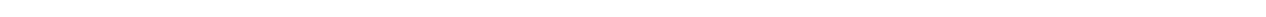<table style="width:88%; text-align:center;">
<tr style="color:white;">
<td style="background:"><strong>9</strong></td>
<td style="background:"><strong>25</strong></td>
<td style="background:"><strong>1</strong></td>
<td style="background:"><strong>29</strong></td>
</tr>
</table>
